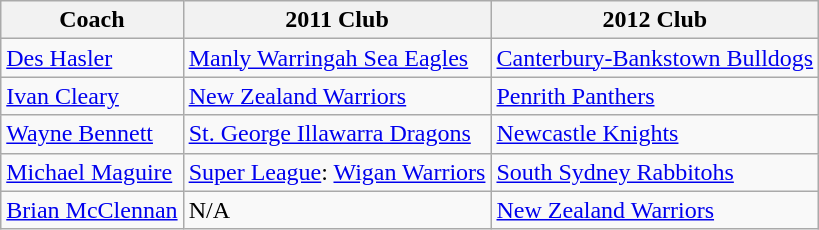<table class="wikitable sortable">
<tr>
<th>Coach</th>
<th>2011 Club</th>
<th>2012 Club</th>
</tr>
<tr>
<td><a href='#'>Des Hasler</a></td>
<td> <a href='#'>Manly Warringah Sea Eagles</a></td>
<td> <a href='#'>Canterbury-Bankstown Bulldogs</a></td>
</tr>
<tr>
<td><a href='#'>Ivan Cleary</a></td>
<td> <a href='#'>New Zealand Warriors</a></td>
<td> <a href='#'>Penrith Panthers</a></td>
</tr>
<tr>
<td><a href='#'>Wayne Bennett</a></td>
<td> <a href='#'>St. George Illawarra Dragons</a></td>
<td> <a href='#'>Newcastle Knights</a></td>
</tr>
<tr>
<td><a href='#'>Michael Maguire</a></td>
<td> <a href='#'>Super League</a>: <a href='#'>Wigan Warriors</a></td>
<td> <a href='#'>South Sydney Rabbitohs</a></td>
</tr>
<tr>
<td><a href='#'>Brian McClennan</a></td>
<td>N/A</td>
<td> <a href='#'>New Zealand Warriors</a></td>
</tr>
</table>
